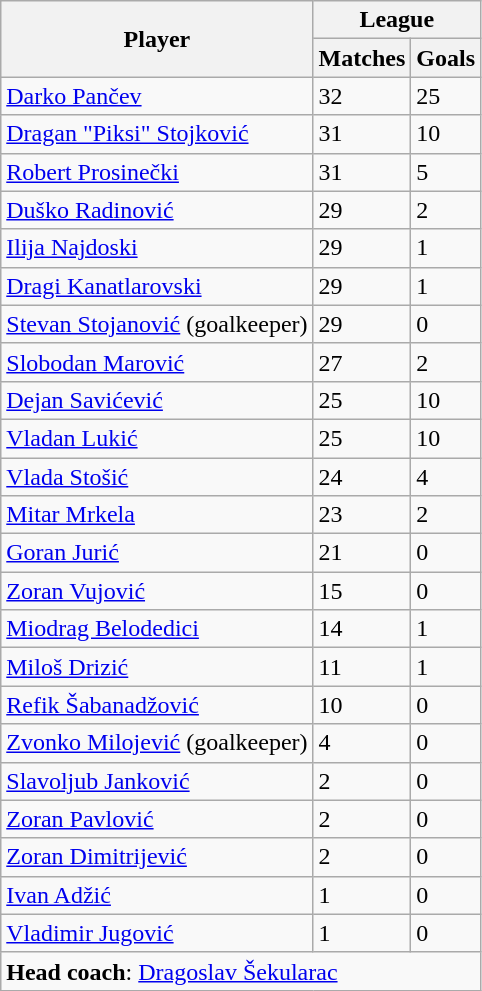<table class="wikitable sortable">
<tr>
<th rowspan=2>Player</th>
<th colspan=2>League</th>
</tr>
<tr>
<th>Matches</th>
<th>Goals</th>
</tr>
<tr>
<td> <a href='#'>Darko Pančev</a></td>
<td>32</td>
<td>25</td>
</tr>
<tr>
<td> <a href='#'>Dragan "Piksi" Stojković</a></td>
<td>31</td>
<td>10</td>
</tr>
<tr>
<td> <a href='#'>Robert Prosinečki</a></td>
<td>31</td>
<td>5</td>
</tr>
<tr>
<td> <a href='#'>Duško Radinović</a></td>
<td>29</td>
<td>2</td>
</tr>
<tr>
<td> <a href='#'>Ilija Najdoski</a></td>
<td>29</td>
<td>1</td>
</tr>
<tr>
<td> <a href='#'>Dragi Kanatlarovski</a></td>
<td>29</td>
<td>1</td>
</tr>
<tr>
<td> <a href='#'>Stevan Stojanović</a> (goalkeeper)</td>
<td>29</td>
<td>0</td>
</tr>
<tr>
<td> <a href='#'>Slobodan Marović</a></td>
<td>27</td>
<td>2</td>
</tr>
<tr>
<td> <a href='#'>Dejan Savićević</a></td>
<td>25</td>
<td>10</td>
</tr>
<tr>
<td> <a href='#'>Vladan Lukić</a></td>
<td>25</td>
<td>10</td>
</tr>
<tr>
<td> <a href='#'>Vlada Stošić</a></td>
<td>24</td>
<td>4</td>
</tr>
<tr>
<td> <a href='#'>Mitar Mrkela</a></td>
<td>23</td>
<td>2</td>
</tr>
<tr>
<td> <a href='#'>Goran Jurić</a></td>
<td>21</td>
<td>0</td>
</tr>
<tr>
<td> <a href='#'>Zoran Vujović</a></td>
<td>15</td>
<td>0</td>
</tr>
<tr>
<td> <a href='#'>Miodrag Belodedici</a> </td>
<td>14</td>
<td>1</td>
</tr>
<tr>
<td> <a href='#'>Miloš Drizić</a></td>
<td>11</td>
<td>1</td>
</tr>
<tr>
<td> <a href='#'>Refik Šabanadžović</a></td>
<td>10</td>
<td>0</td>
</tr>
<tr>
<td> <a href='#'>Zvonko Milojević</a> (goalkeeper)</td>
<td>4</td>
<td>0</td>
</tr>
<tr>
<td> <a href='#'>Slavoljub Janković</a></td>
<td>2</td>
<td>0</td>
</tr>
<tr>
<td> <a href='#'>Zoran Pavlović</a></td>
<td>2</td>
<td>0</td>
</tr>
<tr>
<td> <a href='#'>Zoran Dimitrijević</a></td>
<td>2</td>
<td>0</td>
</tr>
<tr>
<td> <a href='#'>Ivan Adžić</a></td>
<td>1</td>
<td>0</td>
</tr>
<tr>
<td> <a href='#'>Vladimir Jugović</a></td>
<td>1</td>
<td>0</td>
</tr>
<tr class="sortbottom">
<td colspan=3><strong>Head coach</strong>: <a href='#'>Dragoslav Šekularac</a></td>
</tr>
</table>
